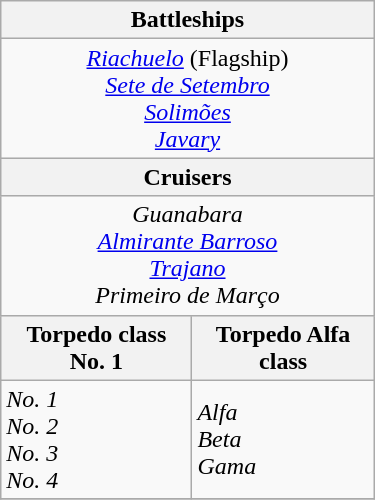<table class="wikitable" border="1" width="250">
<tr>
<th colspan=2>Battleships</th>
</tr>
<tr>
<td colspan=2 align="center"><em><a href='#'>Riachuelo</a></em> (Flagship)<br><em><a href='#'>Sete de Setembro</a></em><br><em><a href='#'>Solimões</a></em><br><a href='#'><em>Javary</em></a></td>
</tr>
<tr>
<th colspan=2>Cruisers</th>
</tr>
<tr>
<td colspan=2 align="center"><em>Guanabara</em><br><em><a href='#'>Almirante Barroso</a></em><br><em><a href='#'>Trajano</a></em><br><em>Primeiro de Março</em></td>
</tr>
<tr>
<th>Torpedo class No. 1</th>
<th>Torpedo Alfa class</th>
</tr>
<tr>
<td valign="top"><em>No. 1</em><br><em>No. 2</em><br><em>No. 3</em><br><em>No. 4</em></td>
<td><em>Alfa</em><br><em>Beta</em><br><em>Gama</em><br></td>
</tr>
<tr>
</tr>
</table>
